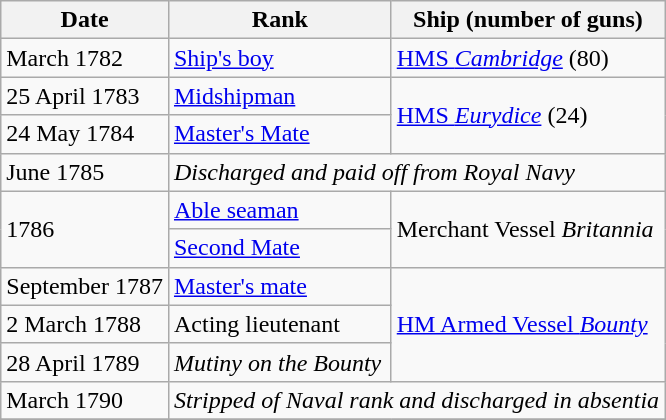<table class="wikitable">
<tr>
<th>Date</th>
<th>Rank</th>
<th>Ship (number of guns)</th>
</tr>
<tr>
<td>March 1782</td>
<td><a href='#'>Ship's boy</a></td>
<td><a href='#'>HMS <em>Cambridge</em></a> (80)</td>
</tr>
<tr>
<td>25 April 1783</td>
<td><a href='#'>Midshipman</a></td>
<td rowspan=2><a href='#'>HMS <em>Eurydice</em></a> (24)</td>
</tr>
<tr>
<td>24 May 1784</td>
<td><a href='#'>Master's Mate</a></td>
</tr>
<tr>
<td>June 1785</td>
<td colspan=2><em>Discharged and paid off from Royal Navy</em></td>
</tr>
<tr>
<td rowspan=2>1786</td>
<td><a href='#'>Able seaman</a></td>
<td rowspan=2>Merchant Vessel <em>Britannia</em></td>
</tr>
<tr>
<td><a href='#'>Second Mate</a></td>
</tr>
<tr>
<td>September 1787</td>
<td><a href='#'>Master's mate</a></td>
<td rowspan=3><a href='#'>HM Armed Vessel <em>Bounty</em></a></td>
</tr>
<tr>
<td>2 March 1788</td>
<td>Acting lieutenant</td>
</tr>
<tr>
<td>28 April 1789</td>
<td><em>Mutiny on the Bounty</em></td>
</tr>
<tr>
<td>March 1790</td>
<td colspan=2><em>Stripped of Naval rank and discharged in absentia</em></td>
</tr>
<tr>
</tr>
</table>
